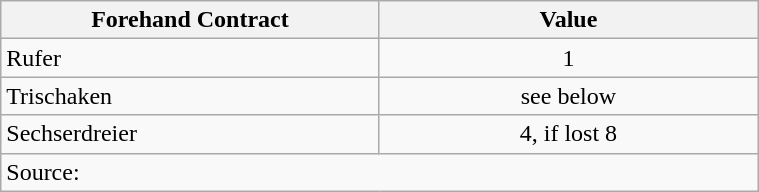<table class="wikitable float-left" width="40%">
<tr>
<th width="200">Forehand Contract</th>
<th width="200">Value</th>
</tr>
<tr>
<td>Rufer</td>
<td align="center">1</td>
</tr>
<tr>
<td>Trischaken</td>
<td align="center">see below</td>
</tr>
<tr>
<td>Sechserdreier</td>
<td align="center">4, if lost 8</td>
</tr>
<tr>
<td colspan="3">Source:</td>
</tr>
</table>
